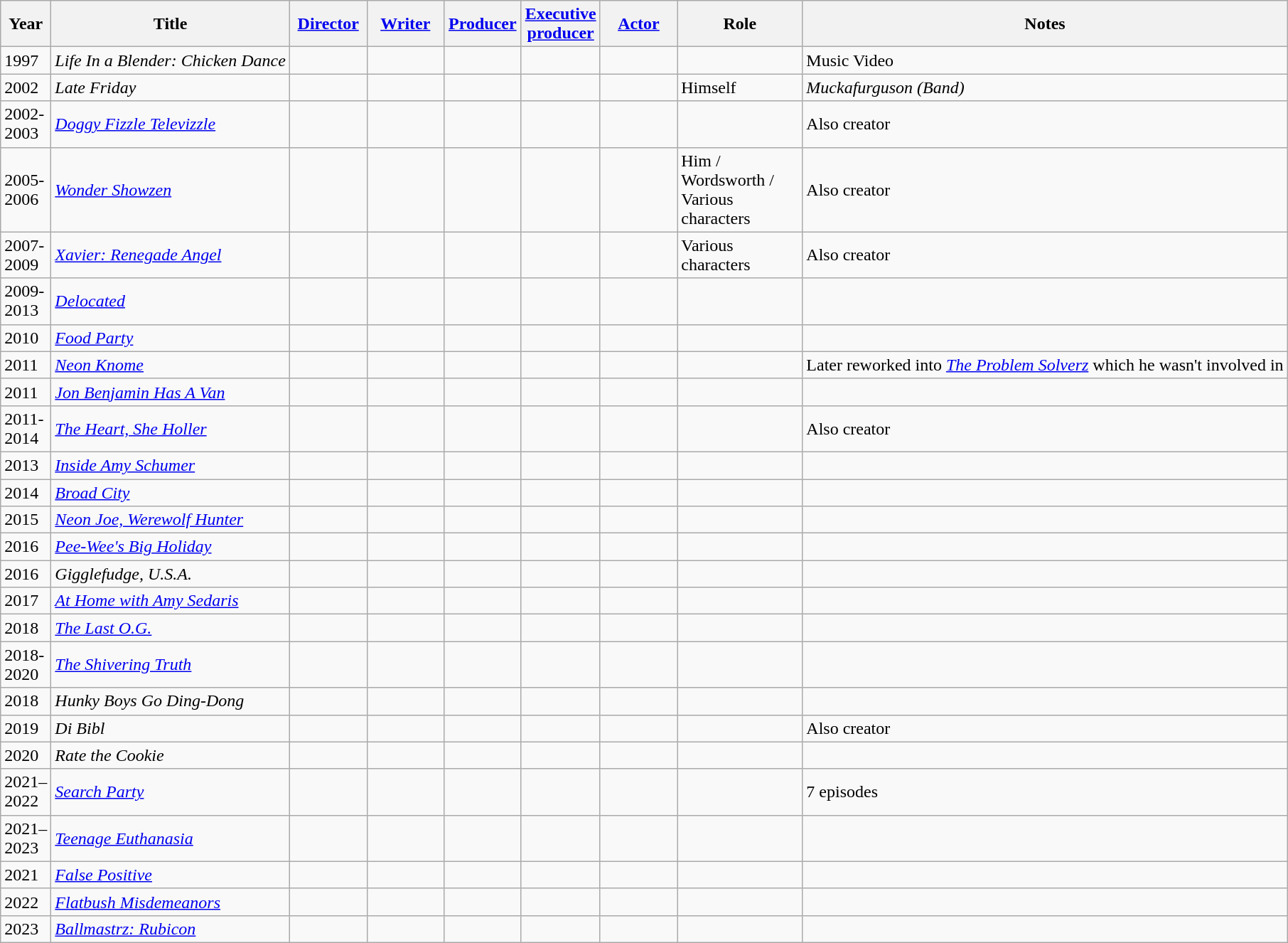<table class="wikitable sortable">
<tr>
<th width="33">Year</th>
<th>Title</th>
<th width=65><a href='#'>Director</a></th>
<th width=65><a href='#'>Writer</a></th>
<th width=65><a href='#'>Producer</a></th>
<th width=65><a href='#'>Executive producer</a></th>
<th width=65><a href='#'>Actor</a></th>
<th width=110>Role</th>
<th>Notes</th>
</tr>
<tr>
<td>1997</td>
<td><em>Life In a Blender: Chicken Dance</em></td>
<td></td>
<td></td>
<td></td>
<td></td>
<td></td>
<td></td>
<td>Music Video</td>
</tr>
<tr>
<td>2002</td>
<td><em>Late Friday</em></td>
<td></td>
<td></td>
<td></td>
<td></td>
<td></td>
<td>Himself</td>
<td><em>Muckafurguson (Band)</em></td>
</tr>
<tr>
<td>2002-2003</td>
<td><em><a href='#'>Doggy Fizzle Televizzle</a></em></td>
<td></td>
<td></td>
<td></td>
<td></td>
<td></td>
<td></td>
<td>Also creator</td>
</tr>
<tr>
<td>2005-2006</td>
<td><em><a href='#'>Wonder Showzen</a></em></td>
<td></td>
<td></td>
<td></td>
<td></td>
<td></td>
<td>Him / Wordsworth / Various characters</td>
<td>Also creator</td>
</tr>
<tr>
<td>2007-2009</td>
<td><em><a href='#'>Xavier: Renegade Angel</a></em></td>
<td></td>
<td></td>
<td></td>
<td></td>
<td></td>
<td>Various characters</td>
<td>Also creator</td>
</tr>
<tr>
<td>2009-2013</td>
<td><em><a href='#'>Delocated</a></em></td>
<td></td>
<td></td>
<td></td>
<td></td>
<td></td>
<td></td>
<td></td>
</tr>
<tr>
<td>2010</td>
<td><em><a href='#'>Food Party</a></em></td>
<td></td>
<td></td>
<td></td>
<td></td>
<td></td>
<td></td>
<td></td>
</tr>
<tr>
<td>2011</td>
<td><em><a href='#'>Neon Knome</a></em></td>
<td></td>
<td></td>
<td></td>
<td></td>
<td></td>
<td></td>
<td>Later reworked into <em><a href='#'>The Problem Solverz</a></em> which he wasn't involved in</td>
</tr>
<tr>
<td>2011</td>
<td><em><a href='#'>Jon Benjamin Has A Van</a></em></td>
<td></td>
<td></td>
<td></td>
<td></td>
<td></td>
<td></td>
<td></td>
</tr>
<tr>
<td>2011-2014</td>
<td><em><a href='#'>The Heart, She Holler</a></em></td>
<td></td>
<td></td>
<td></td>
<td></td>
<td></td>
<td></td>
<td>Also creator</td>
</tr>
<tr>
<td>2013</td>
<td><em><a href='#'>Inside Amy Schumer</a></em></td>
<td></td>
<td></td>
<td></td>
<td></td>
<td></td>
<td></td>
<td></td>
</tr>
<tr>
<td>2014</td>
<td><em><a href='#'>Broad City</a></em></td>
<td></td>
<td></td>
<td></td>
<td></td>
<td></td>
<td></td>
<td></td>
</tr>
<tr>
<td>2015</td>
<td><em><a href='#'>Neon Joe, Werewolf Hunter</a></em></td>
<td></td>
<td></td>
<td></td>
<td></td>
<td></td>
<td></td>
<td></td>
</tr>
<tr>
<td>2016</td>
<td><em><a href='#'>Pee-Wee's Big Holiday</a></em></td>
<td></td>
<td></td>
<td></td>
<td></td>
<td></td>
<td></td>
<td></td>
</tr>
<tr>
<td>2016</td>
<td><em>Gigglefudge, U.S.A.</em></td>
<td></td>
<td></td>
<td></td>
<td></td>
<td></td>
<td></td>
<td></td>
</tr>
<tr>
<td>2017</td>
<td><em><a href='#'>At Home with Amy Sedaris</a></em></td>
<td></td>
<td></td>
<td></td>
<td></td>
<td></td>
<td></td>
<td></td>
</tr>
<tr>
<td>2018</td>
<td><em><a href='#'>The Last O.G.</a></em></td>
<td></td>
<td></td>
<td></td>
<td></td>
<td></td>
<td></td>
<td></td>
</tr>
<tr>
<td>2018-2020</td>
<td><em><a href='#'>The Shivering Truth</a></em></td>
<td></td>
<td></td>
<td></td>
<td></td>
<td></td>
<td></td>
<td></td>
</tr>
<tr>
<td>2018</td>
<td><em>Hunky Boys Go Ding-Dong</em></td>
<td></td>
<td></td>
<td></td>
<td></td>
<td></td>
<td></td>
<td></td>
</tr>
<tr>
<td>2019</td>
<td><em>Di Bibl</em></td>
<td></td>
<td></td>
<td></td>
<td></td>
<td></td>
<td></td>
<td>Also creator</td>
</tr>
<tr>
<td>2020</td>
<td><em>Rate the Cookie</em></td>
<td></td>
<td></td>
<td></td>
<td></td>
<td></td>
<td></td>
<td></td>
</tr>
<tr>
<td>2021–2022</td>
<td><em><a href='#'>Search Party</a></em></td>
<td></td>
<td></td>
<td></td>
<td></td>
<td></td>
<td></td>
<td>7 episodes</td>
</tr>
<tr>
<td>2021–2023</td>
<td><em><a href='#'>Teenage Euthanasia</a></em></td>
<td></td>
<td></td>
<td></td>
<td></td>
<td></td>
<td></td>
<td></td>
</tr>
<tr>
<td>2021</td>
<td><em><a href='#'>False Positive</a></em></td>
<td></td>
<td></td>
<td></td>
<td></td>
<td></td>
<td></td>
<td></td>
</tr>
<tr>
<td>2022</td>
<td><em><a href='#'>Flatbush Misdemeanors</a></em></td>
<td></td>
<td></td>
<td></td>
<td></td>
<td></td>
<td></td>
<td></td>
</tr>
<tr>
<td>2023</td>
<td><em><a href='#'>Ballmastrz: Rubicon</a></em></td>
<td></td>
<td></td>
<td></td>
<td></td>
<td></td>
<td></td>
<td></td>
</tr>
</table>
